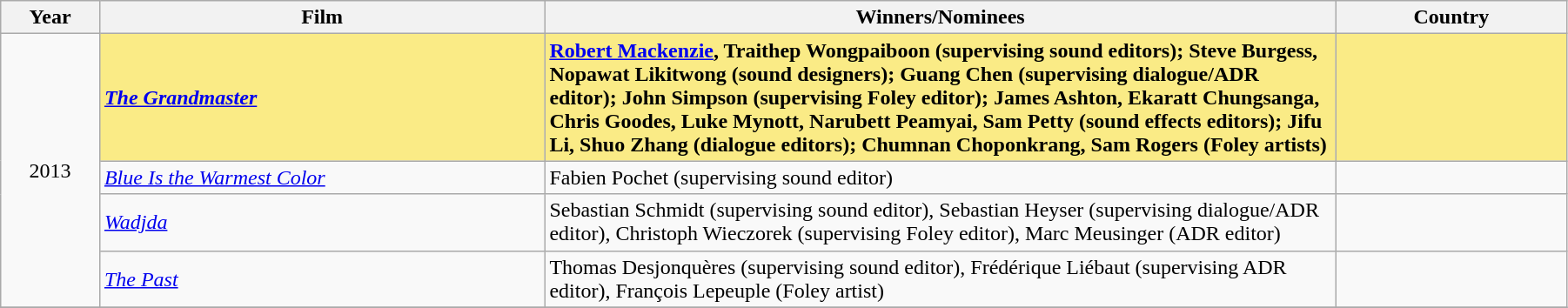<table class="wikitable" width="95%" cellpadding="5">
<tr>
<th width="6%">Year</th>
<th width="27%">Film</th>
<th width="48%">Winners/Nominees</th>
<th width="14%">Country</th>
</tr>
<tr>
<td rowspan=4 style="text-align:center">2013<br></td>
<td style="background:#FAEB86;"><strong><em><a href='#'>The Grandmaster</a></em></strong></td>
<td style="background:#FAEB86;"><strong><a href='#'>Robert Mackenzie</a>, Traithep Wongpaiboon (supervising sound editors); Steve Burgess, Nopawat Likitwong (sound designers); Guang Chen (supervising dialogue/ADR editor); John Simpson (supervising Foley editor); James Ashton, Ekaratt Chungsanga, Chris Goodes, Luke Mynott, Narubett Peamyai, Sam Petty (sound effects editors); Jifu Li, Shuo Zhang (dialogue editors); Chumnan Choponkrang, Sam Rogers (Foley artists)</strong></td>
<td style="background:#FAEB86;"><strong><br></strong></td>
</tr>
<tr>
<td><em><a href='#'>Blue Is the Warmest Color</a></em></td>
<td>Fabien Pochet (supervising sound editor)</td>
<td></td>
</tr>
<tr>
<td><em><a href='#'>Wadjda</a></em></td>
<td>Sebastian Schmidt (supervising sound editor), Sebastian Heyser (supervising dialogue/ADR editor), Christoph Wieczorek (supervising Foley editor), Marc Meusinger (ADR editor)</td>
<td></td>
</tr>
<tr>
<td><em><a href='#'>The Past</a></em></td>
<td>Thomas Desjonquères (supervising sound editor), Frédérique Liébaut (supervising ADR editor), François Lepeuple (Foley artist)</td>
<td><br><br></td>
</tr>
<tr>
</tr>
</table>
